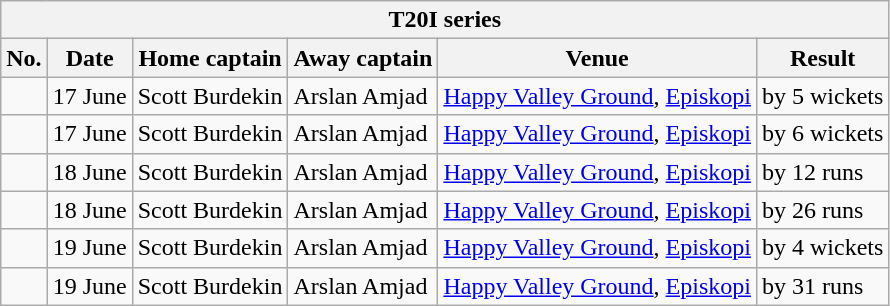<table class="wikitable">
<tr>
<th colspan="9">T20I series</th>
</tr>
<tr>
<th>No.</th>
<th>Date</th>
<th>Home captain</th>
<th>Away captain</th>
<th>Venue</th>
<th>Result</th>
</tr>
<tr>
<td></td>
<td>17 June</td>
<td>Scott Burdekin</td>
<td>Arslan Amjad</td>
<td><a href='#'>Happy Valley Ground</a>, <a href='#'>Episkopi</a></td>
<td> by 5 wickets</td>
</tr>
<tr>
<td></td>
<td>17 June</td>
<td>Scott Burdekin</td>
<td>Arslan Amjad</td>
<td><a href='#'>Happy Valley Ground</a>, <a href='#'>Episkopi</a></td>
<td> by 6 wickets</td>
</tr>
<tr>
<td></td>
<td>18 June</td>
<td>Scott Burdekin</td>
<td>Arslan Amjad</td>
<td><a href='#'>Happy Valley Ground</a>, <a href='#'>Episkopi</a></td>
<td> by 12 runs</td>
</tr>
<tr>
<td></td>
<td>18 June</td>
<td>Scott Burdekin</td>
<td>Arslan Amjad</td>
<td><a href='#'>Happy Valley Ground</a>, <a href='#'>Episkopi</a></td>
<td> by 26 runs</td>
</tr>
<tr>
<td></td>
<td>19 June</td>
<td>Scott Burdekin</td>
<td>Arslan Amjad</td>
<td><a href='#'>Happy Valley Ground</a>, <a href='#'>Episkopi</a></td>
<td> by 4 wickets</td>
</tr>
<tr>
<td></td>
<td>19 June</td>
<td>Scott Burdekin</td>
<td>Arslan Amjad</td>
<td><a href='#'>Happy Valley Ground</a>, <a href='#'>Episkopi</a></td>
<td> by 31 runs</td>
</tr>
</table>
